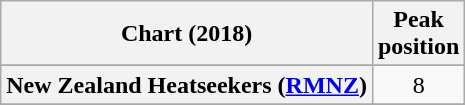<table class="wikitable sortable plainrowheaders" style="text-align:center">
<tr>
<th scope="col">Chart (2018)</th>
<th scope="col">Peak<br> position</th>
</tr>
<tr>
</tr>
<tr>
<th scope="row">New Zealand Heatseekers (<a href='#'>RMNZ</a>)</th>
<td>8</td>
</tr>
<tr>
</tr>
<tr>
</tr>
<tr>
</tr>
<tr>
</tr>
<tr>
</tr>
</table>
